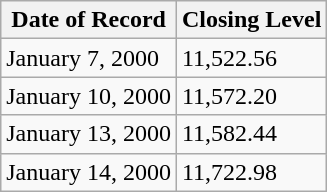<table class="wikitable">
<tr>
<th>Date of Record</th>
<th>Closing Level</th>
</tr>
<tr>
<td>January 7, 2000</td>
<td>11,522.56</td>
</tr>
<tr>
<td>January 10, 2000</td>
<td>11,572.20</td>
</tr>
<tr>
<td>January 13, 2000</td>
<td>11,582.44</td>
</tr>
<tr>
<td>January 14, 2000</td>
<td>11,722.98</td>
</tr>
</table>
